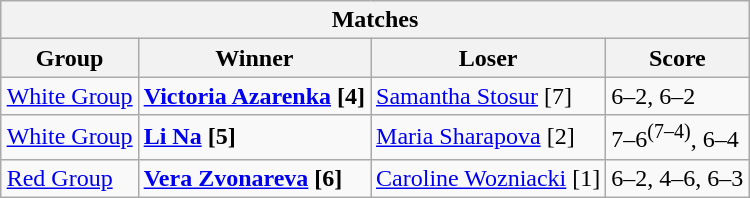<table class="wikitable collapsible uncollapsed" style="margin:1em auto;">
<tr>
<th colspan=4>Matches</th>
</tr>
<tr>
<th>Group</th>
<th>Winner</th>
<th>Loser</th>
<th>Score</th>
</tr>
<tr align=left>
<td><a href='#'>White Group</a></td>
<td><strong> <a href='#'>Victoria Azarenka</a> [4]</strong></td>
<td> <a href='#'>Samantha Stosur</a> [7]</td>
<td>6–2, 6–2</td>
</tr>
<tr align=left>
<td><a href='#'>White Group</a></td>
<td><strong> <a href='#'>Li Na</a> [5]</strong></td>
<td> <a href='#'>Maria Sharapova</a> [2]</td>
<td>7–6<sup>(7–4)</sup>, 6–4</td>
</tr>
<tr align=left>
<td><a href='#'>Red Group</a></td>
<td><strong> <a href='#'>Vera Zvonareva</a> [6]</strong></td>
<td> <a href='#'>Caroline Wozniacki</a> [1]</td>
<td>6–2, 4–6, 6–3</td>
</tr>
</table>
